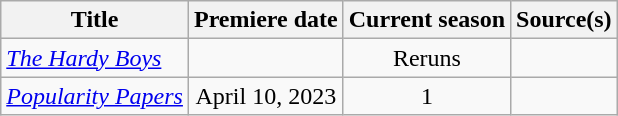<table class="wikitable plainrowheaders sortable" style="text-align:center;">
<tr>
<th scope="col">Title</th>
<th scope="col">Premiere date</th>
<th scope="col">Current season</th>
<th class="unsortable">Source(s)</th>
</tr>
<tr>
<td scope="row" style="text-align:left;"><em><a href='#'>The Hardy Boys</a></em></td>
<td></td>
<td>Reruns</td>
<td></td>
</tr>
<tr>
<td scope="row" style="text-align:left;"><em><a href='#'>Popularity Papers</a></em></td>
<td>April 10, 2023</td>
<td>1</td>
<td></td>
</tr>
</table>
